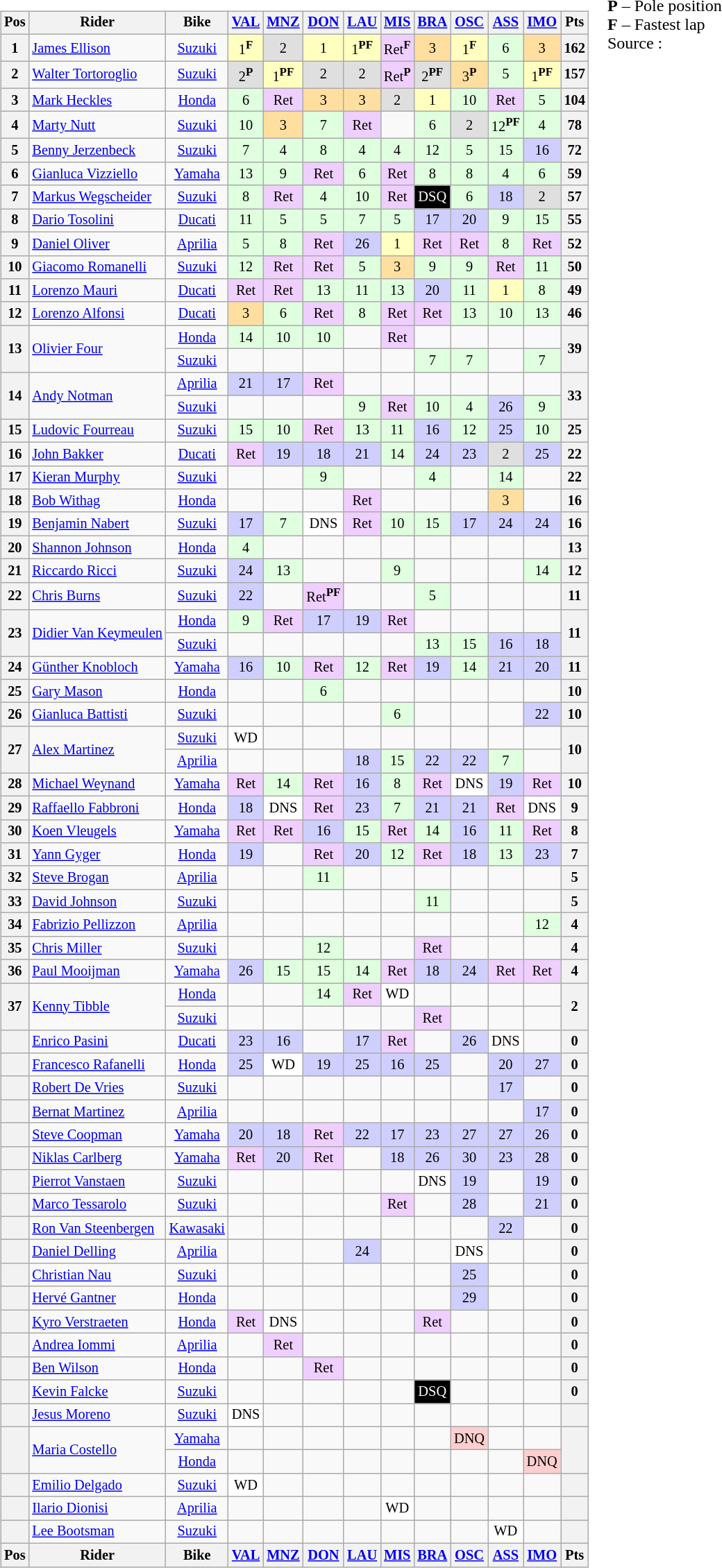<table>
<tr>
<td><br><table class="wikitable" style="font-size: 85%; text-align: center">
<tr valign=top>
<th valign=middle>Pos</th>
<th valign=middle>Rider</th>
<th valign=middle>Bike</th>
<th><a href='#'>VAL</a><br></th>
<th><a href='#'>MNZ</a><br></th>
<th><a href='#'>DON</a><br></th>
<th><a href='#'>LAU</a><br></th>
<th><a href='#'>MIS</a><br></th>
<th><a href='#'>BRA</a><br></th>
<th><a href='#'>OSC</a><br></th>
<th><a href='#'>ASS</a><br></th>
<th><a href='#'>IMO</a><br></th>
<th valign=middle>Pts</th>
</tr>
<tr>
<th>1</th>
<td align="left"> <a href='#'>James Ellison</a></td>
<td><a href='#'>Suzuki</a></td>
<td style="background:#ffffbf;">1<sup><strong>F</strong></sup></td>
<td style="background:#dfdfdf;">2</td>
<td style="background:#ffffbf;">1</td>
<td style="background:#ffffbf;">1<sup><strong>PF</strong></sup></td>
<td style="background:#efcfff;">Ret<sup><strong>F</strong></sup></td>
<td style="background:#ffdf9f;">3</td>
<td style="background:#ffffbf;">1<sup><strong>F</strong></sup></td>
<td style="background:#dfffdf;">6</td>
<td style="background:#ffdf9f;">3</td>
<th>162</th>
</tr>
<tr>
<th>2</th>
<td align="left"> <a href='#'>Walter Tortoroglio</a></td>
<td><a href='#'>Suzuki</a></td>
<td style="background:#dfdfdf;">2<sup><strong>P</strong></sup></td>
<td style="background:#ffffbf;">1<sup><strong>PF</strong></sup></td>
<td style="background:#dfdfdf;">2</td>
<td style="background:#dfdfdf;">2</td>
<td style="background:#efcfff;">Ret<sup><strong>P</strong></sup></td>
<td style="background:#dfdfdf;">2<sup><strong>PF</strong></sup></td>
<td style="background:#ffdf9f;">3<sup><strong>P</strong></sup></td>
<td style="background:#dfffdf;">5</td>
<td style="background:#ffffbf;">1<sup><strong>PF</strong></sup></td>
<th>157</th>
</tr>
<tr>
<th>3</th>
<td align="left"> <a href='#'>Mark Heckles</a></td>
<td><a href='#'>Honda</a></td>
<td style="background:#dfffdf;">6</td>
<td style="background:#efcfff;">Ret</td>
<td style="background:#ffdf9f;">3</td>
<td style="background:#ffdf9f;">3</td>
<td style="background:#dfdfdf;">2</td>
<td style="background:#ffffbf;">1</td>
<td style="background:#dfffdf;">10</td>
<td style="background:#efcfff;">Ret</td>
<td style="background:#dfffdf;">5</td>
<th>104</th>
</tr>
<tr>
<th>4</th>
<td align="left"> <a href='#'>Marty Nutt</a></td>
<td><a href='#'>Suzuki</a></td>
<td style="background:#dfffdf;">10</td>
<td style="background:#ffdf9f;">3</td>
<td style="background:#dfffdf;">7</td>
<td style="background:#efcfff;">Ret</td>
<td></td>
<td style="background:#dfffdf;">6</td>
<td style="background:#dfdfdf;">2</td>
<td style="background:#dfffdf;">12<sup><strong>PF</strong></sup></td>
<td style="background:#dfffdf;">4</td>
<th>78</th>
</tr>
<tr>
<th>5</th>
<td align="left"> <a href='#'>Benny Jerzenbeck</a></td>
<td><a href='#'>Suzuki</a></td>
<td style="background:#dfffdf;">7</td>
<td style="background:#dfffdf;">4</td>
<td style="background:#dfffdf;">8</td>
<td style="background:#dfffdf;">4</td>
<td style="background:#dfffdf;">4</td>
<td style="background:#dfffdf;">12</td>
<td style="background:#dfffdf;">5</td>
<td style="background:#dfffdf;">15</td>
<td style="background:#cfcfff;">16</td>
<th>72</th>
</tr>
<tr>
<th>6</th>
<td align="left"> <a href='#'>Gianluca Vizziello</a></td>
<td><a href='#'>Yamaha</a></td>
<td style="background:#dfffdf;">13</td>
<td style="background:#dfffdf;">9</td>
<td style="background:#efcfff;">Ret</td>
<td style="background:#dfffdf;">6</td>
<td style="background:#efcfff;">Ret</td>
<td style="background:#dfffdf;">8</td>
<td style="background:#dfffdf;">8</td>
<td style="background:#dfffdf;">4</td>
<td style="background:#dfffdf;">6</td>
<th>59</th>
</tr>
<tr>
<th>7</th>
<td align="left"> <a href='#'>Markus Wegscheider</a></td>
<td><a href='#'>Suzuki</a></td>
<td style="background:#dfffdf;">8</td>
<td style="background:#efcfff;">Ret</td>
<td style="background:#dfffdf;">4</td>
<td style="background:#dfffdf;">10</td>
<td style="background:#efcfff;">Ret</td>
<td style="background:black; color:white;">DSQ</td>
<td style="background:#dfffdf;">6</td>
<td style="background:#cfcfff;">18</td>
<td style="background:#dfdfdf;">2</td>
<th>57</th>
</tr>
<tr>
<th>8</th>
<td align="left"> <a href='#'>Dario Tosolini</a></td>
<td><a href='#'>Ducati</a></td>
<td style="background:#dfffdf;">11</td>
<td style="background:#dfffdf;">5</td>
<td style="background:#dfffdf;">5</td>
<td style="background:#dfffdf;">7</td>
<td style="background:#dfffdf;">5</td>
<td style="background:#cfcfff;">17</td>
<td style="background:#cfcfff;">20</td>
<td style="background:#dfffdf;">9</td>
<td style="background:#dfffdf;">15</td>
<th>55</th>
</tr>
<tr>
<th>9</th>
<td align="left"> <a href='#'>Daniel Oliver</a></td>
<td><a href='#'>Aprilia</a></td>
<td style="background:#dfffdf;">5</td>
<td style="background:#dfffdf;">8</td>
<td style="background:#efcfff;">Ret</td>
<td style="background:#cfcfff;">26</td>
<td style="background:#ffffbf;">1</td>
<td style="background:#efcfff;">Ret</td>
<td style="background:#efcfff;">Ret</td>
<td style="background:#dfffdf;">8</td>
<td style="background:#efcfff;">Ret</td>
<th>52</th>
</tr>
<tr>
<th>10</th>
<td align="left"> <a href='#'>Giacomo Romanelli</a></td>
<td><a href='#'>Suzuki</a></td>
<td style="background:#dfffdf;">12</td>
<td style="background:#efcfff;">Ret</td>
<td style="background:#efcfff;">Ret</td>
<td style="background:#dfffdf;">5</td>
<td style="background:#ffdf9f;">3</td>
<td style="background:#dfffdf;">9</td>
<td style="background:#dfffdf;">9</td>
<td style="background:#efcfff;">Ret</td>
<td style="background:#dfffdf;">11</td>
<th>50</th>
</tr>
<tr>
<th>11</th>
<td align="left"> <a href='#'>Lorenzo Mauri</a></td>
<td><a href='#'>Ducati</a></td>
<td style="background:#efcfff;">Ret</td>
<td style="background:#efcfff;">Ret</td>
<td style="background:#dfffdf;">13</td>
<td style="background:#dfffdf;">11</td>
<td style="background:#dfffdf;">13</td>
<td style="background:#cfcfff;">20</td>
<td style="background:#dfffdf;">11</td>
<td style="background:#ffffbf;">1</td>
<td style="background:#dfffdf;">8</td>
<th>49</th>
</tr>
<tr>
<th>12</th>
<td align="left"> <a href='#'>Lorenzo Alfonsi</a></td>
<td><a href='#'>Ducati</a></td>
<td style="background:#ffdf9f;">3</td>
<td style="background:#dfffdf;">6</td>
<td style="background:#efcfff;">Ret</td>
<td style="background:#dfffdf;">8</td>
<td style="background:#efcfff;">Ret</td>
<td style="background:#efcfff;">Ret</td>
<td style="background:#dfffdf;">13</td>
<td style="background:#dfffdf;">10</td>
<td style="background:#dfffdf;">13</td>
<th>46</th>
</tr>
<tr>
<th rowspan="2">13</th>
<td rowspan="2" align="left"> <a href='#'>Olivier Four</a></td>
<td><a href='#'>Honda</a></td>
<td style="background:#dfffdf;">14</td>
<td style="background:#dfffdf;">10</td>
<td style="background:#dfffdf;">10</td>
<td></td>
<td style="background:#efcfff;">Ret</td>
<td></td>
<td></td>
<td></td>
<td></td>
<th rowspan="2">39</th>
</tr>
<tr>
<td><a href='#'>Suzuki</a></td>
<td></td>
<td></td>
<td></td>
<td></td>
<td></td>
<td style="background:#dfffdf;">7</td>
<td style="background:#dfffdf;">7</td>
<td></td>
<td style="background:#dfffdf;">7</td>
</tr>
<tr>
<th rowspan="2">14</th>
<td rowspan="2" align="left"> <a href='#'>Andy Notman</a></td>
<td><a href='#'>Aprilia</a></td>
<td style="background:#cfcfff;">21</td>
<td style="background:#cfcfff;">17</td>
<td style="background:#efcfff;">Ret</td>
<td></td>
<td></td>
<td></td>
<td></td>
<td></td>
<td></td>
<th rowspan="2">33</th>
</tr>
<tr>
<td><a href='#'>Suzuki</a></td>
<td></td>
<td></td>
<td></td>
<td style="background:#dfffdf;">9</td>
<td style="background:#efcfff;">Ret</td>
<td style="background:#dfffdf;">10</td>
<td style="background:#dfffdf;">4</td>
<td style="background:#cfcfff;">26</td>
<td style="background:#dfffdf;">9</td>
</tr>
<tr>
<th>15</th>
<td align="left"> <a href='#'>Ludovic Fourreau</a></td>
<td><a href='#'>Suzuki</a></td>
<td style="background:#dfffdf;">15</td>
<td style="background:#dfffdf;">10</td>
<td style="background:#efcfff;">Ret</td>
<td style="background:#dfffdf;">13</td>
<td style="background:#dfffdf;">11</td>
<td style="background:#cfcfff;">16</td>
<td style="background:#dfffdf;">12</td>
<td style="background:#cfcfff;">25</td>
<td style="background:#dfffdf;">10</td>
<th>25</th>
</tr>
<tr>
<th>16</th>
<td align="left"> <a href='#'>John Bakker</a></td>
<td><a href='#'>Ducati</a></td>
<td style="background:#efcfff;">Ret</td>
<td style="background:#cfcfff;">19</td>
<td style="background:#cfcfff;">18</td>
<td style="background:#cfcfff;">21</td>
<td style="background:#dfffdf;">14</td>
<td style="background:#cfcfff;">24</td>
<td style="background:#cfcfff;">23</td>
<td style="background:#dfdfdf;">2</td>
<td style="background:#cfcfff;">25</td>
<th>22</th>
</tr>
<tr>
<th>17</th>
<td align="left"> <a href='#'>Kieran Murphy</a></td>
<td><a href='#'>Suzuki</a></td>
<td></td>
<td></td>
<td style="background:#dfffdf;">9</td>
<td></td>
<td></td>
<td style="background:#dfffdf;">4</td>
<td></td>
<td style="background:#dfffdf;">14</td>
<td></td>
<th>22</th>
</tr>
<tr>
<th>18</th>
<td align="left"> <a href='#'>Bob Withag</a></td>
<td><a href='#'>Honda</a></td>
<td></td>
<td></td>
<td></td>
<td style="background:#efcfff;">Ret</td>
<td></td>
<td></td>
<td></td>
<td style="background:#ffdf9f;">3</td>
<td></td>
<th>16</th>
</tr>
<tr>
<th>19</th>
<td align="left"> <a href='#'>Benjamin Nabert</a></td>
<td><a href='#'>Suzuki</a></td>
<td style="background:#cfcfff;">17</td>
<td style="background:#dfffdf;">7</td>
<td style="background:#ffffff;">DNS</td>
<td style="background:#efcfff;">Ret</td>
<td style="background:#dfffdf;">10</td>
<td style="background:#dfffdf;">15</td>
<td style="background:#cfcfff;">17</td>
<td style="background:#cfcfff;">24</td>
<td style="background:#cfcfff;">24</td>
<th>16</th>
</tr>
<tr>
<th>20</th>
<td align="left"> <a href='#'>Shannon Johnson</a></td>
<td><a href='#'>Honda</a></td>
<td style="background:#dfffdf;">4</td>
<td></td>
<td></td>
<td></td>
<td></td>
<td></td>
<td></td>
<td></td>
<td></td>
<th>13</th>
</tr>
<tr>
<th>21</th>
<td align="left"> <a href='#'>Riccardo Ricci</a></td>
<td><a href='#'>Suzuki</a></td>
<td style="background:#cfcfff;">24</td>
<td style="background:#dfffdf;">13</td>
<td></td>
<td></td>
<td style="background:#dfffdf;">9</td>
<td></td>
<td></td>
<td></td>
<td style="background:#dfffdf;">14</td>
<th>12</th>
</tr>
<tr>
<th>22</th>
<td align="left"> <a href='#'>Chris Burns</a></td>
<td><a href='#'>Suzuki</a></td>
<td style="background:#cfcfff;">22</td>
<td></td>
<td style="background:#efcfff;">Ret<sup><strong>PF</strong></sup></td>
<td></td>
<td></td>
<td style="background:#dfffdf;">5</td>
<td></td>
<td></td>
<td></td>
<th>11</th>
</tr>
<tr>
<th rowspan="2">23</th>
<td rowspan="2" align="left"> <a href='#'>Didier Van Keymeulen</a></td>
<td><a href='#'>Honda</a></td>
<td style="background:#dfffdf;">9</td>
<td style="background:#efcfff;">Ret</td>
<td style="background:#cfcfff;">17</td>
<td style="background:#cfcfff;">19</td>
<td style="background:#efcfff;">Ret</td>
<td></td>
<td></td>
<td></td>
<td></td>
<th rowspan="2">11</th>
</tr>
<tr>
<td><a href='#'>Suzuki</a></td>
<td></td>
<td></td>
<td></td>
<td></td>
<td></td>
<td style="background:#dfffdf;">13</td>
<td style="background:#dfffdf;">15</td>
<td style="background:#cfcfff;">16</td>
<td style="background:#cfcfff;">18</td>
</tr>
<tr>
<th>24</th>
<td align="left"> <a href='#'>Günther Knobloch</a></td>
<td><a href='#'>Yamaha</a></td>
<td style="background:#cfcfff;">16</td>
<td style="background:#dfffdf;">10</td>
<td style="background:#efcfff;">Ret</td>
<td style="background:#dfffdf;">12</td>
<td style="background:#efcfff;">Ret</td>
<td style="background:#cfcfff;">19</td>
<td style="background:#dfffdf;">14</td>
<td style="background:#cfcfff;">21</td>
<td style="background:#cfcfff;">20</td>
<th>11</th>
</tr>
<tr>
<th>25</th>
<td align="left"> <a href='#'>Gary Mason</a></td>
<td><a href='#'>Honda</a></td>
<td></td>
<td></td>
<td style="background:#dfffdf;">6</td>
<td></td>
<td></td>
<td></td>
<td></td>
<td></td>
<td></td>
<th>10</th>
</tr>
<tr>
<th>26</th>
<td align="left"> <a href='#'>Gianluca Battisti</a></td>
<td><a href='#'>Suzuki</a></td>
<td></td>
<td></td>
<td></td>
<td></td>
<td style="background:#dfffdf;">6</td>
<td></td>
<td></td>
<td></td>
<td style="background:#cfcfff;">22</td>
<th>10</th>
</tr>
<tr>
<th rowspan="2">27</th>
<td rowspan="2" align="left"> <a href='#'>Alex Martinez</a></td>
<td><a href='#'>Suzuki</a></td>
<td style="background:#ffffff;">WD</td>
<td></td>
<td></td>
<td></td>
<td></td>
<td></td>
<td></td>
<td></td>
<td></td>
<th rowspan="2">10</th>
</tr>
<tr>
<td><a href='#'>Aprilia</a></td>
<td></td>
<td></td>
<td></td>
<td style="background:#cfcfff;">18</td>
<td style="background:#dfffdf;">15</td>
<td style="background:#cfcfff;">22</td>
<td style="background:#cfcfff;">22</td>
<td style="background:#dfffdf;">7</td>
<td></td>
</tr>
<tr>
<th>28</th>
<td align="left"> <a href='#'>Michael Weynand</a></td>
<td><a href='#'>Yamaha</a></td>
<td style="background:#efcfff;">Ret</td>
<td style="background:#dfffdf;">14</td>
<td style="background:#efcfff;">Ret</td>
<td style="background:#cfcfff;">16</td>
<td style="background:#dfffdf;">8</td>
<td style="background:#efcfff;">Ret</td>
<td style="background:#ffffff;">DNS</td>
<td style="background:#cfcfff;">19</td>
<td style="background:#efcfff;">Ret</td>
<th>10</th>
</tr>
<tr>
<th>29</th>
<td align="left"> <a href='#'>Raffaello Fabbroni</a></td>
<td><a href='#'>Honda</a></td>
<td style="background:#cfcfff;">18</td>
<td style="background:#ffffff;">DNS</td>
<td style="background:#efcfff;">Ret</td>
<td style="background:#cfcfff;">23</td>
<td style="background:#dfffdf;">7</td>
<td style="background:#cfcfff;">21</td>
<td style="background:#cfcfff;">21</td>
<td style="background:#efcfff;">Ret</td>
<td style="background:#ffffff;">DNS</td>
<th>9</th>
</tr>
<tr>
<th>30</th>
<td align="left"> <a href='#'>Koen Vleugels</a></td>
<td><a href='#'>Yamaha</a></td>
<td style="background:#efcfff;">Ret</td>
<td style="background:#efcfff;">Ret</td>
<td style="background:#cfcfff;">16</td>
<td style="background:#dfffdf;">15</td>
<td style="background:#efcfff;">Ret</td>
<td style="background:#dfffdf;">14</td>
<td style="background:#cfcfff;">16</td>
<td style="background:#dfffdf;">11</td>
<td style="background:#efcfff;">Ret</td>
<th>8</th>
</tr>
<tr>
<th>31</th>
<td align="left"> <a href='#'>Yann Gyger</a></td>
<td><a href='#'>Honda</a></td>
<td style="background:#cfcfff;">19</td>
<td></td>
<td style="background:#efcfff;">Ret</td>
<td style="background:#cfcfff;">20</td>
<td style="background:#dfffdf;">12</td>
<td style="background:#efcfff;">Ret</td>
<td style="background:#cfcfff;">18</td>
<td style="background:#dfffdf;">13</td>
<td style="background:#cfcfff;">23</td>
<th>7</th>
</tr>
<tr>
<th>32</th>
<td align="left"> <a href='#'>Steve Brogan</a></td>
<td><a href='#'>Aprilia</a></td>
<td></td>
<td></td>
<td style="background:#dfffdf;">11</td>
<td></td>
<td></td>
<td></td>
<td></td>
<td></td>
<td></td>
<th>5</th>
</tr>
<tr>
<th>33</th>
<td align="left"> <a href='#'>David Johnson</a></td>
<td><a href='#'>Suzuki</a></td>
<td></td>
<td></td>
<td></td>
<td></td>
<td></td>
<td style="background:#dfffdf;">11</td>
<td></td>
<td></td>
<td></td>
<th>5</th>
</tr>
<tr>
<th>34</th>
<td align="left"> <a href='#'>Fabrizio Pellizzon</a></td>
<td><a href='#'>Aprilia</a></td>
<td></td>
<td></td>
<td></td>
<td></td>
<td></td>
<td></td>
<td></td>
<td></td>
<td style="background:#dfffdf;">12</td>
<th>4</th>
</tr>
<tr>
<th>35</th>
<td align="left"> <a href='#'>Chris Miller</a></td>
<td><a href='#'>Suzuki</a></td>
<td></td>
<td></td>
<td style="background:#dfffdf;">12</td>
<td></td>
<td></td>
<td style="background:#efcfff;">Ret</td>
<td></td>
<td></td>
<td></td>
<th>4</th>
</tr>
<tr>
<th>36</th>
<td align="left"> <a href='#'>Paul Mooijman</a></td>
<td><a href='#'>Yamaha</a></td>
<td style="background:#cfcfff;">26</td>
<td style="background:#dfffdf;">15</td>
<td style="background:#dfffdf;">15</td>
<td style="background:#dfffdf;">14</td>
<td style="background:#efcfff;">Ret</td>
<td style="background:#cfcfff;">18</td>
<td style="background:#cfcfff;">24</td>
<td style="background:#efcfff;">Ret</td>
<td style="background:#efcfff;">Ret</td>
<th>4</th>
</tr>
<tr>
<th rowspan="2">37</th>
<td rowspan="2" align="left"> <a href='#'>Kenny Tibble</a></td>
<td><a href='#'>Honda</a></td>
<td></td>
<td></td>
<td style="background:#dfffdf;">14</td>
<td style="background:#efcfff;">Ret</td>
<td style="background:#ffffff;">WD</td>
<td></td>
<td></td>
<td></td>
<td></td>
<th rowspan="2">2</th>
</tr>
<tr>
<td><a href='#'>Suzuki</a></td>
<td></td>
<td></td>
<td></td>
<td></td>
<td></td>
<td style="background:#efcfff;">Ret</td>
<td></td>
<td></td>
<td></td>
</tr>
<tr>
<th></th>
<td align="left"> <a href='#'>Enrico Pasini</a></td>
<td><a href='#'>Ducati</a></td>
<td style="background:#cfcfff;">23</td>
<td style="background:#cfcfff;">16</td>
<td></td>
<td style="background:#cfcfff;">17</td>
<td style="background:#efcfff;">Ret</td>
<td></td>
<td style="background:#cfcfff;">26</td>
<td style="background:#ffffff;">DNS</td>
<td></td>
<th>0</th>
</tr>
<tr>
<th></th>
<td align="left"> <a href='#'>Francesco Rafanelli</a></td>
<td><a href='#'>Honda</a></td>
<td style="background:#cfcfff;">25</td>
<td style="background:#ffffff;">WD</td>
<td style="background:#cfcfff;">19</td>
<td style="background:#cfcfff;">25</td>
<td style="background:#cfcfff;">16</td>
<td style="background:#cfcfff;">25</td>
<td></td>
<td style="background:#cfcfff;">20</td>
<td style="background:#cfcfff;">27</td>
<th>0</th>
</tr>
<tr>
<th></th>
<td align="left"> <a href='#'>Robert De Vries</a></td>
<td><a href='#'>Suzuki</a></td>
<td></td>
<td></td>
<td></td>
<td></td>
<td></td>
<td></td>
<td></td>
<td style="background:#cfcfff;">17</td>
<td></td>
<th>0</th>
</tr>
<tr>
<th></th>
<td align="left"> <a href='#'>Bernat Martinez</a></td>
<td><a href='#'>Aprilia</a></td>
<td></td>
<td></td>
<td></td>
<td></td>
<td></td>
<td></td>
<td></td>
<td></td>
<td style="background:#cfcfff;">17</td>
<th>0</th>
</tr>
<tr>
<th></th>
<td align="left"> <a href='#'>Steve Coopman</a></td>
<td><a href='#'>Yamaha</a></td>
<td style="background:#cfcfff;">20</td>
<td style="background:#cfcfff;">18</td>
<td style="background:#efcfff;">Ret</td>
<td style="background:#cfcfff;">22</td>
<td style="background:#cfcfff;">17</td>
<td style="background:#cfcfff;">23</td>
<td style="background:#cfcfff;">27</td>
<td style="background:#cfcfff;">27</td>
<td style="background:#cfcfff;">26</td>
<th>0</th>
</tr>
<tr>
<th></th>
<td align="left"> <a href='#'>Niklas Carlberg</a></td>
<td><a href='#'>Yamaha</a></td>
<td style="background:#efcfff;">Ret</td>
<td style="background:#cfcfff;">20</td>
<td style="background:#efcfff;">Ret</td>
<td></td>
<td style="background:#cfcfff;">18</td>
<td style="background:#cfcfff;">26</td>
<td style="background:#cfcfff;">30</td>
<td style="background:#cfcfff;">23</td>
<td style="background:#cfcfff;">28</td>
<th>0</th>
</tr>
<tr>
<th></th>
<td align="left"> <a href='#'>Pierrot Vanstaen</a></td>
<td><a href='#'>Suzuki</a></td>
<td></td>
<td></td>
<td></td>
<td></td>
<td></td>
<td style="background:#ffffff;">DNS</td>
<td style="background:#cfcfff;">19</td>
<td></td>
<td style="background:#cfcfff;">19</td>
<th>0</th>
</tr>
<tr>
<th></th>
<td align="left"> <a href='#'>Marco Tessarolo</a></td>
<td><a href='#'>Suzuki</a></td>
<td></td>
<td></td>
<td></td>
<td></td>
<td style="background:#efcfff;">Ret</td>
<td></td>
<td style="background:#cfcfff;">28</td>
<td></td>
<td style="background:#cfcfff;">21</td>
<th>0</th>
</tr>
<tr>
<th></th>
<td align="left"> <a href='#'>Ron Van Steenbergen</a></td>
<td><a href='#'>Kawasaki</a></td>
<td></td>
<td></td>
<td></td>
<td></td>
<td></td>
<td></td>
<td></td>
<td style="background:#cfcfff;">22</td>
<td></td>
<th>0</th>
</tr>
<tr>
<th></th>
<td align="left"> <a href='#'>Daniel Delling</a></td>
<td><a href='#'>Aprilia</a></td>
<td></td>
<td></td>
<td></td>
<td style="background:#cfcfff;">24</td>
<td></td>
<td></td>
<td style="background:#ffffff;">DNS</td>
<td></td>
<td></td>
<th>0</th>
</tr>
<tr>
<th></th>
<td align="left"> <a href='#'>Christian Nau</a></td>
<td><a href='#'>Suzuki</a></td>
<td></td>
<td></td>
<td></td>
<td></td>
<td></td>
<td></td>
<td style="background:#cfcfff;">25</td>
<td></td>
<td></td>
<th>0</th>
</tr>
<tr>
<th></th>
<td align="left"> <a href='#'>Hervé Gantner</a></td>
<td><a href='#'>Honda</a></td>
<td></td>
<td></td>
<td></td>
<td></td>
<td></td>
<td></td>
<td style="background:#cfcfff;">29</td>
<td></td>
<td></td>
<th>0</th>
</tr>
<tr>
<th></th>
<td align="left"> <a href='#'>Kyro Verstraeten</a></td>
<td><a href='#'>Honda</a></td>
<td style="background:#efcfff;">Ret</td>
<td style="background:#ffffff;">DNS</td>
<td></td>
<td></td>
<td></td>
<td style="background:#efcfff;">Ret</td>
<td></td>
<td></td>
<td></td>
<th>0</th>
</tr>
<tr>
<th></th>
<td align="left"> <a href='#'>Andrea Iommi</a></td>
<td><a href='#'>Aprilia</a></td>
<td></td>
<td style="background:#efcfff;">Ret</td>
<td></td>
<td></td>
<td></td>
<td></td>
<td></td>
<td></td>
<td></td>
<th>0</th>
</tr>
<tr>
<th></th>
<td align="left"> <a href='#'>Ben Wilson</a></td>
<td><a href='#'>Honda</a></td>
<td></td>
<td></td>
<td style="background:#efcfff;">Ret</td>
<td></td>
<td></td>
<td></td>
<td></td>
<td></td>
<td></td>
<th>0</th>
</tr>
<tr>
<th></th>
<td align="left"> <a href='#'>Kevin Falcke</a></td>
<td><a href='#'>Suzuki</a></td>
<td></td>
<td></td>
<td></td>
<td></td>
<td></td>
<td style="background:black;color:white;">DSQ</td>
<td></td>
<td></td>
<td></td>
<th>0</th>
</tr>
<tr>
<th></th>
<td align="left"> <a href='#'>Jesus Moreno</a></td>
<td><a href='#'>Suzuki</a></td>
<td style="background:#ffffff;">DNS</td>
<td></td>
<td></td>
<td></td>
<td></td>
<td></td>
<td></td>
<td></td>
<td></td>
<th></th>
</tr>
<tr>
<th rowspan="2"></th>
<td rowspan="2" align="left"> <a href='#'>Maria Costello</a></td>
<td><a href='#'>Yamaha</a></td>
<td></td>
<td></td>
<td></td>
<td></td>
<td></td>
<td></td>
<td style="background:#ffcfcf;">DNQ</td>
<td></td>
<td></td>
<th rowspan="2"></th>
</tr>
<tr>
<td><a href='#'>Honda</a></td>
<td></td>
<td></td>
<td></td>
<td></td>
<td></td>
<td></td>
<td></td>
<td></td>
<td style="background:#ffcfcf;">DNQ</td>
</tr>
<tr>
<th></th>
<td align="left"> <a href='#'>Emilio Delgado</a></td>
<td><a href='#'>Suzuki</a></td>
<td style="background:#ffffff;">WD</td>
<td></td>
<td></td>
<td></td>
<td></td>
<td></td>
<td></td>
<td></td>
<td></td>
<th></th>
</tr>
<tr>
<th></th>
<td align="left"> <a href='#'>Ilario Dionisi</a></td>
<td><a href='#'>Aprilia</a></td>
<td></td>
<td></td>
<td></td>
<td></td>
<td style="background:#ffffff;">WD</td>
<td></td>
<td></td>
<td></td>
<td></td>
<th></th>
</tr>
<tr>
<th></th>
<td align="left"> <a href='#'>Lee Bootsman</a></td>
<td><a href='#'>Suzuki</a></td>
<td></td>
<td></td>
<td></td>
<td></td>
<td></td>
<td></td>
<td></td>
<td style="background:#ffffff;">WD</td>
<td></td>
<th></th>
</tr>
<tr valign="top">
<th valign="middle">Pos</th>
<th valign="middle">Rider</th>
<th valign="middle">Bike</th>
<th><a href='#'>VAL</a><br></th>
<th><a href='#'>MNZ</a><br></th>
<th><a href='#'>DON</a><br></th>
<th><a href='#'>LAU</a><br></th>
<th><a href='#'>MIS</a><br></th>
<th><a href='#'>BRA</a><br></th>
<th><a href='#'>OSC</a><br></th>
<th><a href='#'>ASS</a><br></th>
<th><a href='#'>IMO</a><br></th>
<th valign="middle">Pts</th>
</tr>
</table>
</td>
<td valign="top"><br><span><strong>P</strong> – Pole position<br><strong>F</strong> – Fastest lap</span><br>Source : </td>
</tr>
</table>
